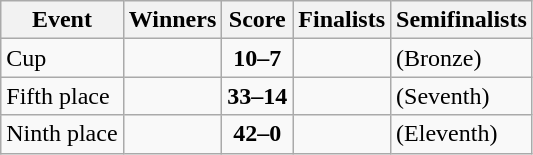<table class="wikitable">
<tr>
<th>Event</th>
<th>Winners</th>
<th>Score</th>
<th>Finalists</th>
<th>Semifinalists</th>
</tr>
<tr>
<td>Cup</td>
<td><strong></strong></td>
<td align=center><strong>10–7</strong></td>
<td></td>
<td> (Bronze)<br></td>
</tr>
<tr>
<td>Fifth place</td>
<td><strong></strong></td>
<td align=center><strong>33–14</strong></td>
<td></td>
<td> (Seventh)<br></td>
</tr>
<tr>
<td>Ninth place</td>
<td><strong></strong></td>
<td align=center><strong>42–0</strong></td>
<td></td>
<td> (Eleventh)<br></td>
</tr>
</table>
